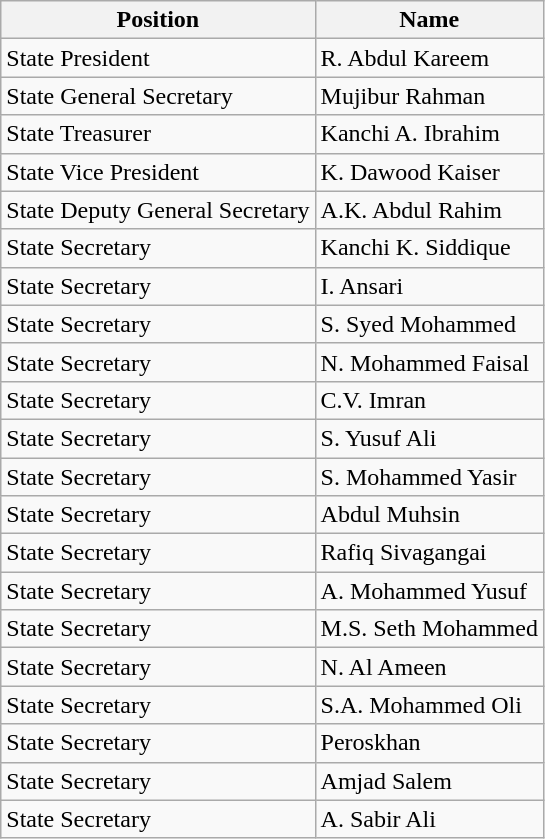<table class="wikitable">
<tr>
<th>Position</th>
<th>Name</th>
</tr>
<tr>
<td>State President</td>
<td>R. Abdul Kareem</td>
</tr>
<tr>
<td>State General Secretary</td>
<td>Mujibur Rahman</td>
</tr>
<tr>
<td>State Treasurer</td>
<td>Kanchi A. Ibrahim</td>
</tr>
<tr>
<td>State Vice President</td>
<td>K. Dawood Kaiser</td>
</tr>
<tr>
<td>State Deputy General Secretary</td>
<td>A.K. Abdul Rahim</td>
</tr>
<tr>
<td>State Secretary</td>
<td>Kanchi K. Siddique</td>
</tr>
<tr>
<td>State Secretary</td>
<td>I. Ansari</td>
</tr>
<tr>
<td>State Secretary</td>
<td>S. Syed Mohammed</td>
</tr>
<tr>
<td>State Secretary</td>
<td>N. Mohammed Faisal</td>
</tr>
<tr>
<td>State Secretary</td>
<td>C.V. Imran</td>
</tr>
<tr>
<td>State Secretary</td>
<td>S. Yusuf Ali</td>
</tr>
<tr>
<td>State Secretary</td>
<td>S. Mohammed Yasir</td>
</tr>
<tr>
<td>State Secretary</td>
<td>Abdul Muhsin</td>
</tr>
<tr>
<td>State Secretary</td>
<td>Rafiq Sivagangai</td>
</tr>
<tr>
<td>State Secretary</td>
<td>A. Mohammed Yusuf</td>
</tr>
<tr>
<td>State Secretary</td>
<td>M.S. Seth Mohammed</td>
</tr>
<tr>
<td>State Secretary</td>
<td>N. Al Ameen</td>
</tr>
<tr>
<td>State Secretary</td>
<td>S.A. Mohammed Oli</td>
</tr>
<tr>
<td>State Secretary</td>
<td>Peroskhan</td>
</tr>
<tr>
<td>State Secretary</td>
<td>Amjad Salem</td>
</tr>
<tr>
<td>State Secretary</td>
<td>A. Sabir Ali</td>
</tr>
</table>
